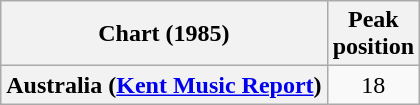<table class="wikitable sortable plainrowheaders" style="text-align:center">
<tr>
<th>Chart (1985)</th>
<th>Peak<br>position</th>
</tr>
<tr>
<th scope="row">Australia (<a href='#'>Kent Music Report</a>)</th>
<td>18</td>
</tr>
</table>
